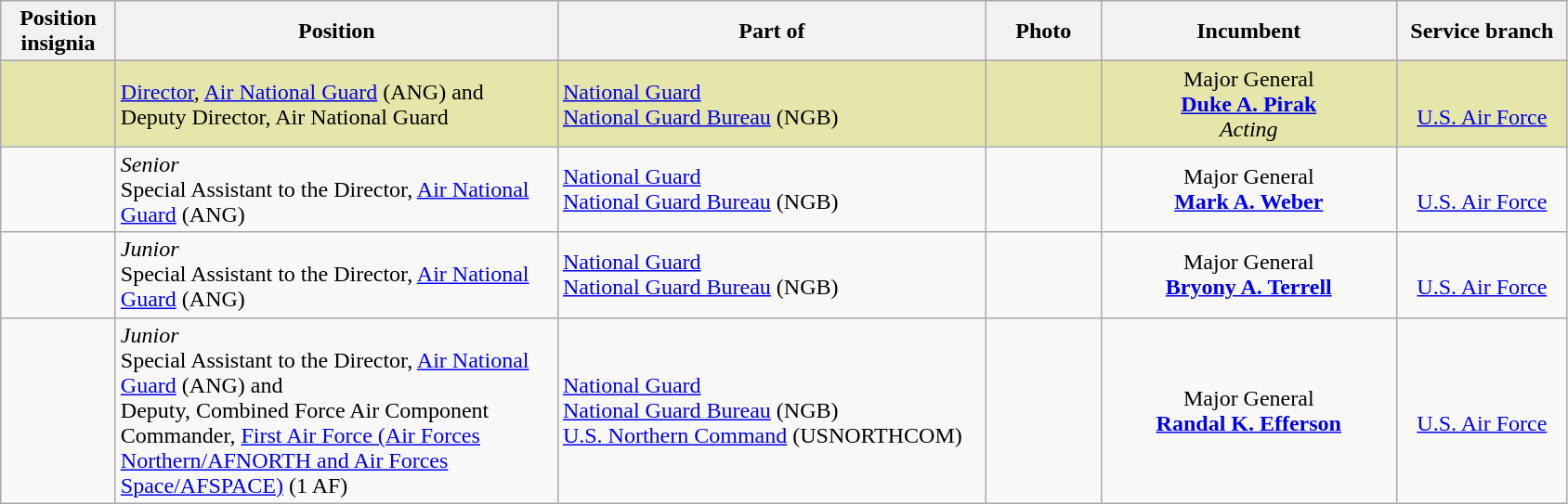<table class="wikitable">
<tr>
<th width="75" style="text-align:center">Position insignia</th>
<th width="310" style="text-align:center">Position</th>
<th width="300" style="text-align:center">Part of</th>
<th width="75" style="text-align:center">Photo</th>
<th width="205" style="text-align:center">Incumbent</th>
<th width="115" style="text-align:center">Service branch</th>
</tr>
<tr>
</tr>
<tr style=background:#e6e6aa;>
<td></td>
<td><a href='#'>Director</a>, <a href='#'>Air National Guard</a> (ANG) and<br>Deputy Director, Air National Guard</td>
<td> <a href='#'>National Guard</a><br> <a href='#'>National Guard Bureau</a> (NGB)</td>
<td></td>
<td style="text-align:center">Major General<br><strong><a href='#'>Duke A. Pirak</a></strong><br><em>Acting</em></td>
<td style="text-align:center"><br><a href='#'>U.S. Air Force</a></td>
</tr>
<tr>
<td></td>
<td><em>Senior</em><br>Special Assistant to the Director, <a href='#'>Air National Guard</a> (ANG)</td>
<td> <a href='#'>National Guard</a><br> <a href='#'>National Guard Bureau</a> (NGB)</td>
<td></td>
<td style="text-align:center">Major General<br><strong><a href='#'>Mark A. Weber</a></strong></td>
<td style="text-align:center"><br><a href='#'>U.S. Air Force</a></td>
</tr>
<tr>
<td></td>
<td><em>Junior</em><br>Special Assistant to the Director, <a href='#'>Air National Guard</a> (ANG)</td>
<td> <a href='#'>National Guard</a><br> <a href='#'>National Guard Bureau</a> (NGB)</td>
<td></td>
<td style="text-align:center">Major General<br><strong><a href='#'>Bryony A. Terrell</a></strong></td>
<td style="text-align:center"><br><a href='#'>U.S. Air Force</a></td>
</tr>
<tr>
<td> </td>
<td><em>Junior</em><br>Special Assistant to the Director, <a href='#'>Air National Guard</a> (ANG) and<br>Deputy, Combined Force Air Component Commander, <a href='#'>First Air Force (Air Forces Northern/AFNORTH and Air Forces Space/AFSPACE)</a> (1 AF)</td>
<td> <a href='#'>National Guard</a><br> <a href='#'>National Guard Bureau</a> (NGB)<br> <a href='#'>U.S. Northern Command</a> (USNORTHCOM)</td>
<td></td>
<td style="text-align:center">Major General<br><strong><a href='#'>Randal K. Efferson</a></strong></td>
<td style="text-align:center"><br><a href='#'>U.S. Air Force</a><br></td>
</tr>
</table>
